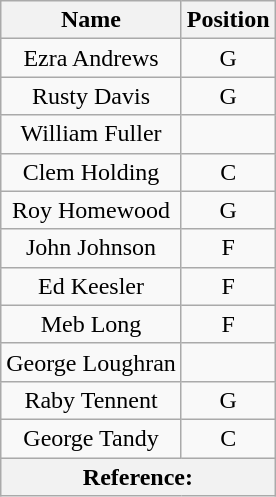<table class="wikitable">
<tr>
<th>Name</th>
<th>Position</th>
</tr>
<tr>
<td style="text-align:center;">Ezra Andrews</td>
<td style="text-align:center;">G</td>
</tr>
<tr>
<td style="text-align:center;">Rusty Davis</td>
<td style="text-align:center;">G</td>
</tr>
<tr>
<td style="text-align:center;">William Fuller</td>
<td style="text-align:center;"></td>
</tr>
<tr>
<td style="text-align:center;">Clem Holding</td>
<td style="text-align:center;">C</td>
</tr>
<tr>
<td style="text-align:center;">Roy Homewood</td>
<td style="text-align:center;">G</td>
</tr>
<tr>
<td style="text-align:center;">John Johnson</td>
<td style="text-align:center;">F</td>
</tr>
<tr>
<td style="text-align:center;">Ed Keesler</td>
<td style="text-align:center;">F</td>
</tr>
<tr>
<td style="text-align:center;">Meb Long</td>
<td style="text-align:center;">F</td>
</tr>
<tr>
<td style="text-align:center;">George Loughran</td>
<td style="text-align:center;"></td>
</tr>
<tr>
<td style="text-align:center;">Raby Tennent</td>
<td style="text-align:center;">G</td>
</tr>
<tr>
<td style="text-align:center;">George Tandy</td>
<td style="text-align:center;">C</td>
</tr>
<tr>
<th style="text-align:center;" colspan="2">Reference:</th>
</tr>
</table>
